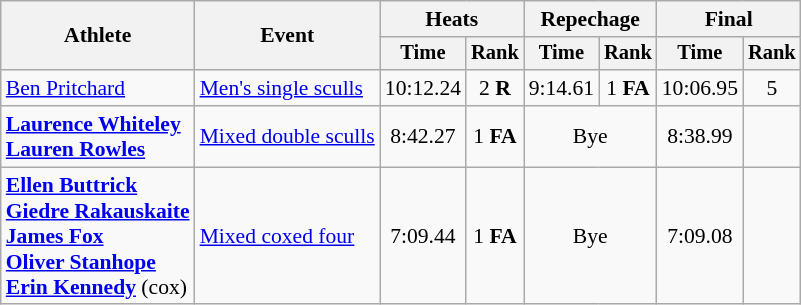<table class="wikitable" style="font-size:90%">
<tr>
<th rowspan=2>Athlete</th>
<th rowspan=2>Event</th>
<th colspan=2>Heats</th>
<th colspan=2>Repechage</th>
<th colspan=2>Final</th>
</tr>
<tr style="font-size:95%">
<th>Time</th>
<th>Rank</th>
<th>Time</th>
<th>Rank</th>
<th>Time</th>
<th>Rank</th>
</tr>
<tr align=center>
<td align=left><a href='#'>Ben Pritchard</a></td>
<td align=left><a href='#'>Men's single sculls</a></td>
<td>10:12.24</td>
<td>2 <strong>R</strong></td>
<td>9:14.61</td>
<td>1 <strong>FA</strong></td>
<td>10:06.95</td>
<td>5</td>
</tr>
<tr align=center>
<td align=left><strong><a href='#'>Laurence Whiteley</a></strong><br><strong><a href='#'>Lauren Rowles</a></strong></td>
<td align=left><a href='#'>Mixed double sculls</a></td>
<td>8:42.27</td>
<td>1 <strong>FA</strong></td>
<td colspan=2>Bye</td>
<td>8:38.99</td>
<td></td>
</tr>
<tr align=center>
<td align=left><strong><a href='#'>Ellen Buttrick</a></strong><br><strong><a href='#'>Giedre Rakauskaite</a></strong><br><strong><a href='#'>James Fox</a></strong><br><strong><a href='#'>Oliver Stanhope</a></strong><br><strong><a href='#'>Erin Kennedy</a></strong> (cox)</td>
<td align=left><a href='#'>Mixed coxed four</a></td>
<td>7:09.44</td>
<td>1 <strong>FA</strong></td>
<td colspan=2>Bye</td>
<td>7:09.08</td>
<td></td>
</tr>
</table>
